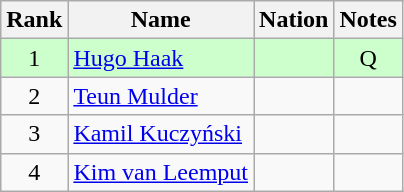<table class="wikitable sortable" style="text-align:center">
<tr>
<th>Rank</th>
<th>Name</th>
<th>Nation</th>
<th>Notes</th>
</tr>
<tr bgcolor=ccffcc>
<td>1</td>
<td align=left><a href='#'>Hugo Haak</a></td>
<td align=left></td>
<td>Q</td>
</tr>
<tr>
<td>2</td>
<td align=left><a href='#'>Teun Mulder</a></td>
<td align=left></td>
<td></td>
</tr>
<tr>
<td>3</td>
<td align=left><a href='#'>Kamil Kuczyński</a></td>
<td align=left></td>
<td></td>
</tr>
<tr>
<td>4</td>
<td align=left><a href='#'>Kim van Leemput</a></td>
<td align=left></td>
<td></td>
</tr>
</table>
